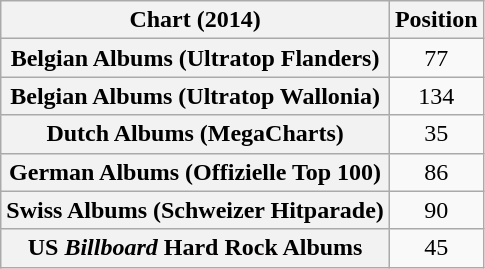<table class="wikitable plainrowheaders sortable" style="text-align:left;">
<tr>
<th scope="col">Chart (2014)</th>
<th scope="col">Position</th>
</tr>
<tr>
<th scope="row">Belgian Albums (Ultratop Flanders)</th>
<td style="text-align:center;">77</td>
</tr>
<tr>
<th scope="row">Belgian Albums (Ultratop Wallonia)</th>
<td style="text-align:center;">134</td>
</tr>
<tr>
<th scope="row">Dutch Albums (MegaCharts)</th>
<td style="text-align:center;">35</td>
</tr>
<tr>
<th scope="row">German Albums (Offizielle Top 100)</th>
<td style="text-align:center;">86</td>
</tr>
<tr>
<th scope="row">Swiss Albums (Schweizer Hitparade)</th>
<td style="text-align:center;">90</td>
</tr>
<tr>
<th scope="row">US <em>Billboard</em> Hard Rock Albums</th>
<td style="text-align:center;">45</td>
</tr>
</table>
